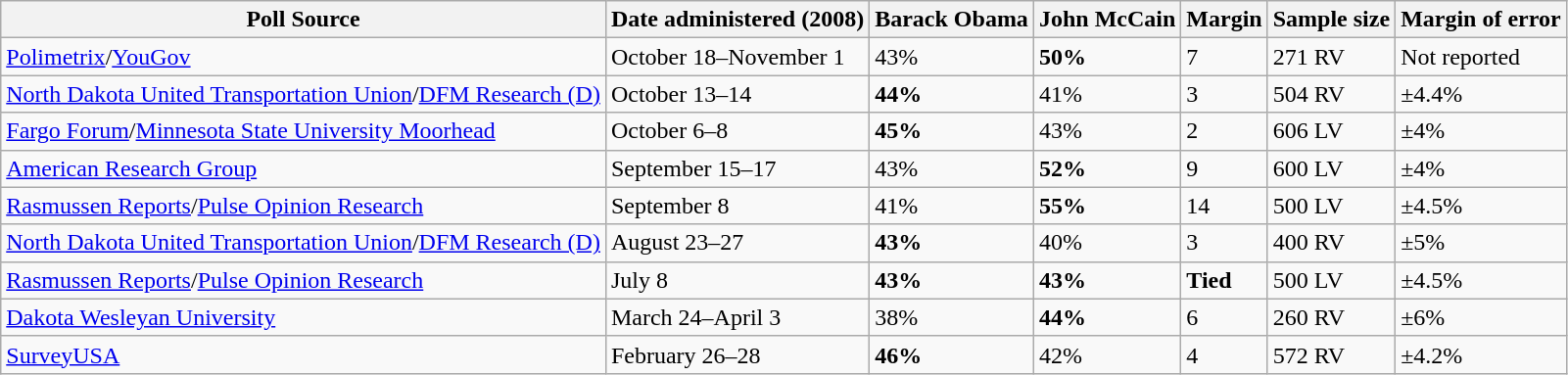<table class="wikitable collapsible">
<tr>
<th>Poll Source</th>
<th>Date administered (2008)</th>
<th>Barack Obama</th>
<th>John McCain</th>
<th>Margin</th>
<th>Sample size</th>
<th>Margin of error</th>
</tr>
<tr>
<td><a href='#'>Polimetrix</a>/<a href='#'>YouGov</a></td>
<td>October 18–November 1</td>
<td>43%</td>
<td><strong>50%</strong></td>
<td>7</td>
<td>271 RV</td>
<td>Not reported</td>
</tr>
<tr>
<td><a href='#'>North Dakota United Transportation Union</a>/<a href='#'>DFM Research (D)</a></td>
<td>October 13–14</td>
<td><strong>44%</strong></td>
<td>41%</td>
<td>3</td>
<td>504 RV</td>
<td>±4.4%</td>
</tr>
<tr>
<td><a href='#'>Fargo Forum</a>/<a href='#'>Minnesota State University Moorhead</a></td>
<td>October 6–8</td>
<td><strong>45%</strong></td>
<td>43%</td>
<td>2</td>
<td>606 LV</td>
<td>±4%</td>
</tr>
<tr>
<td><a href='#'>American Research Group</a></td>
<td>September 15–17</td>
<td>43%</td>
<td><strong>52%</strong></td>
<td>9</td>
<td>600 LV</td>
<td>±4%</td>
</tr>
<tr>
<td><a href='#'>Rasmussen Reports</a>/<a href='#'>Pulse Opinion Research</a></td>
<td>September 8</td>
<td>41%</td>
<td><strong>55%</strong></td>
<td>14</td>
<td>500 LV</td>
<td>±4.5%</td>
</tr>
<tr>
<td><a href='#'>North Dakota United Transportation Union</a>/<a href='#'>DFM Research (D)</a></td>
<td>August 23–27</td>
<td><strong>43%</strong></td>
<td>40%</td>
<td>3</td>
<td>400 RV</td>
<td>±5%</td>
</tr>
<tr>
<td><a href='#'>Rasmussen Reports</a>/<a href='#'>Pulse Opinion Research</a></td>
<td>July 8</td>
<td><strong>43%</strong></td>
<td><strong>43%</strong></td>
<td><strong>Tied</strong></td>
<td>500 LV</td>
<td>±4.5%</td>
</tr>
<tr>
<td><a href='#'>Dakota Wesleyan University</a></td>
<td>March 24–April 3</td>
<td>38%</td>
<td><strong>44%</strong></td>
<td>6</td>
<td>260 RV</td>
<td>±6%</td>
</tr>
<tr>
<td><a href='#'>SurveyUSA</a></td>
<td>February 26–28</td>
<td><strong>46%</strong></td>
<td>42%</td>
<td>4</td>
<td>572 RV</td>
<td>±4.2%</td>
</tr>
</table>
